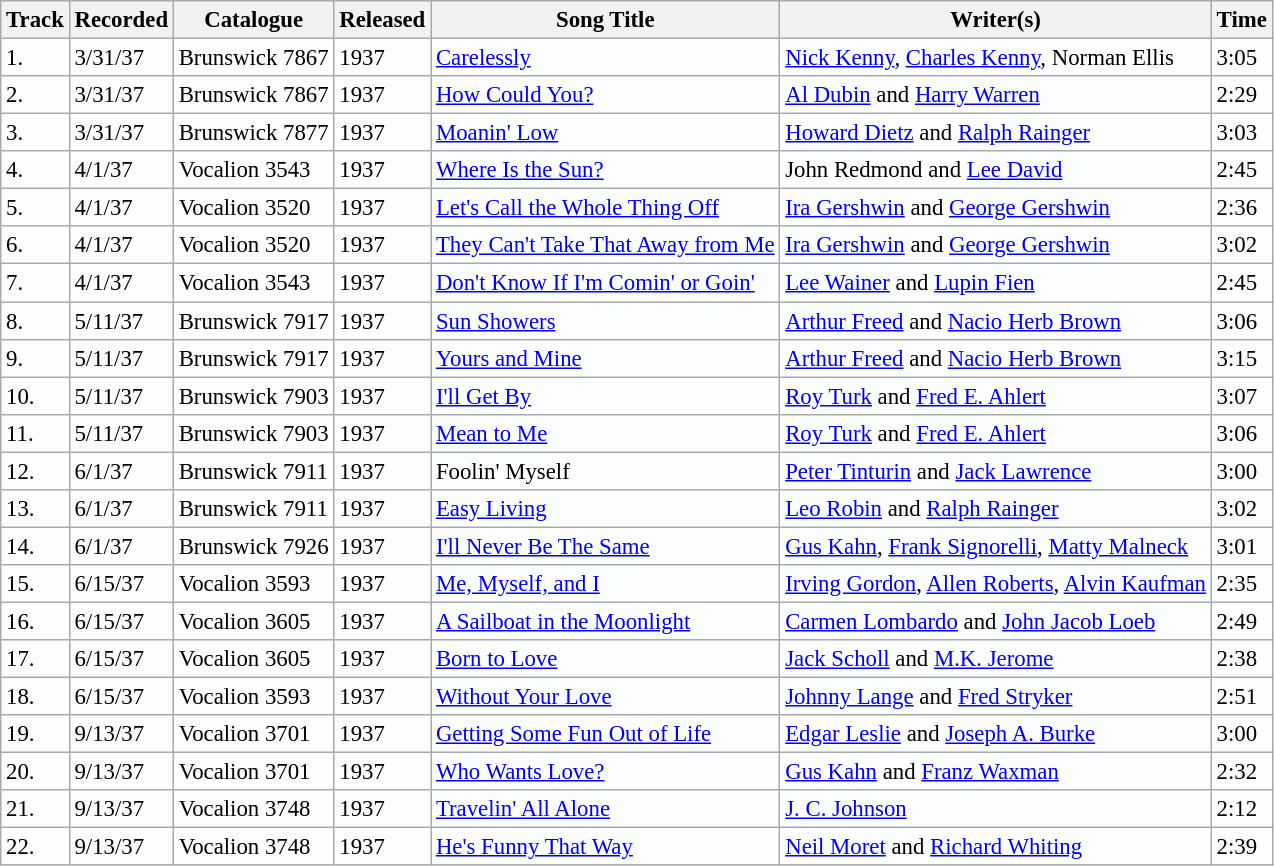<table class="wikitable" style="background:#fcfdff; font-size:95%;">
<tr>
<th>Track</th>
<th>Recorded</th>
<th>Catalogue</th>
<th>Released</th>
<th>Song Title</th>
<th>Writer(s)</th>
<th>Time</th>
</tr>
<tr>
<td>1.</td>
<td>3/31/37</td>
<td>Brunswick 7867</td>
<td>1937</td>
<td><a href='#'>Carelessly</a></td>
<td><a href='#'>Nick Kenny</a>, <a href='#'>Charles Kenny</a>, Norman Ellis</td>
<td>3:05</td>
</tr>
<tr>
<td>2.</td>
<td>3/31/37</td>
<td>Brunswick 7867</td>
<td>1937</td>
<td><a href='#'>How Could You?</a></td>
<td><a href='#'>Al Dubin</a> and <a href='#'>Harry Warren</a></td>
<td>2:29</td>
</tr>
<tr>
<td>3.</td>
<td>3/31/37</td>
<td>Brunswick 7877</td>
<td>1937</td>
<td><a href='#'>Moanin' Low</a></td>
<td><a href='#'>Howard Dietz</a> and <a href='#'>Ralph Rainger</a></td>
<td>3:03</td>
</tr>
<tr>
<td>4.</td>
<td>4/1/37</td>
<td>Vocalion 3543</td>
<td>1937</td>
<td><a href='#'>Where Is the Sun?</a></td>
<td>John Redmond and <a href='#'>Lee David</a></td>
<td>2:45</td>
</tr>
<tr>
<td>5.</td>
<td>4/1/37</td>
<td>Vocalion 3520</td>
<td>1937</td>
<td><a href='#'>Let's Call the Whole Thing Off</a></td>
<td><a href='#'>Ira Gershwin</a> and <a href='#'>George Gershwin</a></td>
<td>2:36</td>
</tr>
<tr>
<td>6.</td>
<td>4/1/37</td>
<td>Vocalion 3520</td>
<td>1937</td>
<td><a href='#'>They Can't Take That Away from Me</a></td>
<td><a href='#'>Ira Gershwin</a> and <a href='#'>George Gershwin</a></td>
<td>3:02</td>
</tr>
<tr>
<td>7.</td>
<td>4/1/37</td>
<td>Vocalion 3543</td>
<td>1937</td>
<td><a href='#'>Don't Know If I'm Comin' or Goin'</a></td>
<td><a href='#'>Lee Wainer</a> and <a href='#'>Lupin Fien</a></td>
<td>2:45</td>
</tr>
<tr>
<td>8.</td>
<td>5/11/37</td>
<td>Brunswick 7917</td>
<td>1937</td>
<td><a href='#'>Sun Showers</a></td>
<td><a href='#'>Arthur Freed</a> and <a href='#'>Nacio Herb Brown</a></td>
<td>3:06</td>
</tr>
<tr>
<td>9.</td>
<td>5/11/37</td>
<td>Brunswick 7917</td>
<td>1937</td>
<td><a href='#'>Yours and Mine</a></td>
<td><a href='#'>Arthur Freed</a> and <a href='#'>Nacio Herb Brown</a></td>
<td>3:15</td>
</tr>
<tr>
<td>10.</td>
<td>5/11/37</td>
<td>Brunswick 7903</td>
<td>1937</td>
<td><a href='#'>I'll Get By</a></td>
<td><a href='#'>Roy Turk</a> and <a href='#'>Fred E. Ahlert</a></td>
<td>3:07</td>
</tr>
<tr>
<td>11.</td>
<td>5/11/37</td>
<td>Brunswick 7903</td>
<td>1937</td>
<td><a href='#'>Mean to Me</a></td>
<td><a href='#'>Roy Turk</a> and <a href='#'>Fred E. Ahlert</a></td>
<td>3:06</td>
</tr>
<tr>
<td>12.</td>
<td>6/1/37</td>
<td>Brunswick 7911</td>
<td>1937</td>
<td>Foolin' Myself</td>
<td><a href='#'>Peter Tinturin</a> and <a href='#'>Jack Lawrence</a></td>
<td>3:00</td>
</tr>
<tr>
<td>13.</td>
<td>6/1/37</td>
<td>Brunswick 7911</td>
<td>1937</td>
<td><a href='#'>Easy Living</a></td>
<td><a href='#'>Leo Robin</a> and <a href='#'>Ralph Rainger</a></td>
<td>3:02</td>
</tr>
<tr>
<td>14.</td>
<td>6/1/37</td>
<td>Brunswick 7926</td>
<td>1937</td>
<td><a href='#'>I'll Never Be The Same</a></td>
<td><a href='#'>Gus Kahn</a>, <a href='#'>Frank Signorelli</a>, <a href='#'>Matty Malneck</a></td>
<td>3:01</td>
</tr>
<tr>
<td>15.</td>
<td>6/15/37</td>
<td>Vocalion 3593</td>
<td>1937</td>
<td><a href='#'>Me, Myself, and I</a></td>
<td><a href='#'>Irving Gordon</a>, <a href='#'>Allen Roberts</a>, <a href='#'>Alvin Kaufman</a></td>
<td>2:35</td>
</tr>
<tr>
<td>16.</td>
<td>6/15/37</td>
<td>Vocalion 3605</td>
<td>1937</td>
<td><a href='#'>A Sailboat in the Moonlight</a></td>
<td><a href='#'>Carmen Lombardo</a> and <a href='#'>John Jacob Loeb</a></td>
<td>2:49</td>
</tr>
<tr>
<td>17.</td>
<td>6/15/37</td>
<td>Vocalion 3605</td>
<td>1937</td>
<td><a href='#'>Born to Love</a></td>
<td><a href='#'>Jack Scholl</a> and <a href='#'>M.K. Jerome</a></td>
<td>2:38</td>
</tr>
<tr>
<td>18.</td>
<td>6/15/37</td>
<td>Vocalion 3593</td>
<td>1937</td>
<td><a href='#'>Without Your Love</a></td>
<td><a href='#'>Johnny Lange</a> and <a href='#'>Fred Stryker</a></td>
<td>2:51</td>
</tr>
<tr>
<td>19.</td>
<td>9/13/37</td>
<td>Vocalion 3701</td>
<td>1937</td>
<td><a href='#'>Getting Some Fun Out of Life</a></td>
<td><a href='#'>Edgar Leslie</a> and <a href='#'>Joseph A. Burke</a></td>
<td>3:00</td>
</tr>
<tr>
<td>20.</td>
<td>9/13/37</td>
<td>Vocalion 3701</td>
<td>1937</td>
<td><a href='#'>Who Wants Love?</a></td>
<td><a href='#'>Gus Kahn</a> and <a href='#'>Franz Waxman</a></td>
<td>2:32</td>
</tr>
<tr>
<td>21.</td>
<td>9/13/37</td>
<td>Vocalion 3748</td>
<td>1937</td>
<td><a href='#'>Travelin' All Alone</a></td>
<td><a href='#'>J. C. Johnson</a></td>
<td>2:12</td>
</tr>
<tr>
<td>22.</td>
<td>9/13/37</td>
<td>Vocalion 3748</td>
<td>1937</td>
<td><a href='#'>He's Funny That Way</a></td>
<td><a href='#'>Neil Moret</a> and <a href='#'>Richard Whiting</a></td>
<td>2:39</td>
</tr>
</table>
